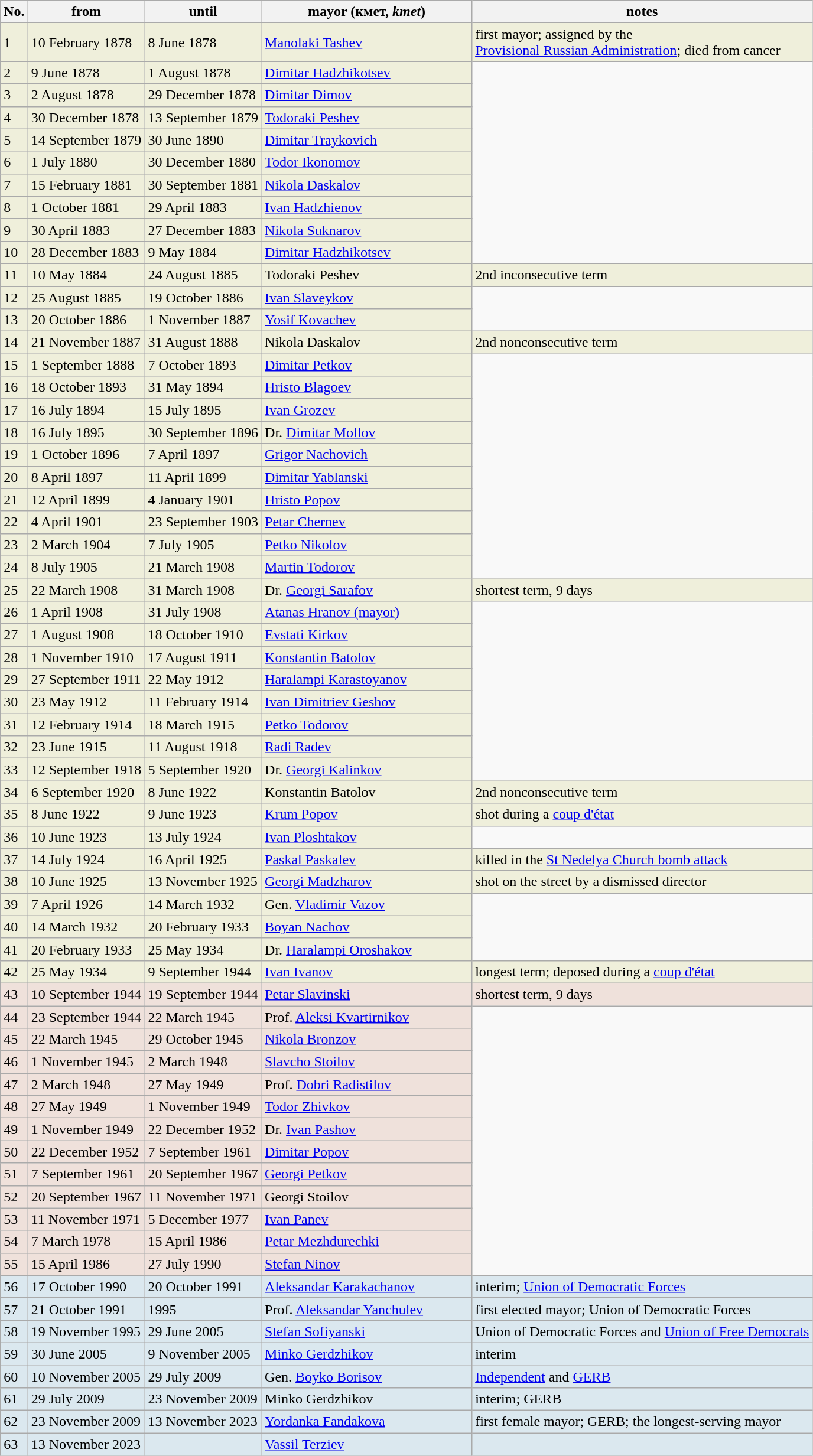<table class="wikitable">
<tr>
<th>No.</th>
<th>from</th>
<th>until</th>
<th width="230px">mayor (кмет, <em>kmet</em>)</th>
<th>notes</th>
</tr>
<tr ---  bgcolor=#EFEFDB>
<td>1</td>
<td>10 February 1878</td>
<td>8 June 1878</td>
<td><a href='#'>Manolaki Tashev</a></td>
<td>first mayor; assigned by the <br> <a href='#'>Provisional Russian Administration</a>; died from cancer</td>
</tr>
<tr ---  bgcolor=#EFEFDB>
<td>2</td>
<td>9 June 1878</td>
<td>1 August 1878</td>
<td><a href='#'>Dimitar Hadzhikotsev</a></td>
</tr>
<tr ---  bgcolor=#EFEFDB>
<td>3</td>
<td>2 August 1878</td>
<td>29 December 1878</td>
<td><a href='#'>Dimitar Dimov</a></td>
</tr>
<tr ---  bgcolor=#EFEFDB>
<td>4</td>
<td>30 December 1878</td>
<td>13 September 1879</td>
<td><a href='#'>Todoraki Peshev</a></td>
</tr>
<tr ---  bgcolor=#EFEFDB>
<td>5</td>
<td>14 September 1879</td>
<td>30 June 1890</td>
<td><a href='#'>Dimitar Traykovich</a></td>
</tr>
<tr ---  bgcolor=#EFEFDB>
<td>6</td>
<td>1 July 1880</td>
<td>30 December 1880</td>
<td><a href='#'>Todor Ikonomov</a></td>
</tr>
<tr ---  bgcolor=#EFEFDB>
<td>7</td>
<td>15 February 1881</td>
<td>30 September 1881</td>
<td><a href='#'>Nikola Daskalov</a></td>
</tr>
<tr ---  bgcolor=#EFEFDB>
<td>8</td>
<td>1 October 1881</td>
<td>29 April 1883</td>
<td><a href='#'>Ivan Hadzhienov</a></td>
</tr>
<tr ---  bgcolor=#EFEFDB>
<td>9</td>
<td>30 April 1883</td>
<td>27 December 1883</td>
<td><a href='#'>Nikola Suknarov</a></td>
</tr>
<tr ---  bgcolor=#EFEFDB>
<td>10</td>
<td>28 December 1883</td>
<td>9 May 1884</td>
<td><a href='#'>Dimitar Hadzhikotsev</a></td>
</tr>
<tr ---  bgcolor=#EFEFDB>
<td>11</td>
<td>10 May 1884</td>
<td>24 August 1885</td>
<td>Todoraki Peshev</td>
<td>2nd inconsecutive term</td>
</tr>
<tr ---  bgcolor=#EFEFDB>
<td>12</td>
<td>25 August 1885</td>
<td>19 October 1886</td>
<td><a href='#'>Ivan Slaveykov</a></td>
</tr>
<tr ---  bgcolor=#EFEFDB>
<td>13</td>
<td>20 October 1886</td>
<td>1 November 1887</td>
<td><a href='#'>Yosif Kovachev</a></td>
</tr>
<tr ---  bgcolor=#EFEFDB>
<td>14</td>
<td>21 November 1887</td>
<td>31 August 1888</td>
<td>Nikola Daskalov</td>
<td>2nd nonconsecutive term</td>
</tr>
<tr ---  bgcolor=#EFEFDB>
<td>15</td>
<td>1 September 1888</td>
<td>7 October 1893</td>
<td><a href='#'>Dimitar Petkov</a></td>
</tr>
<tr ---  bgcolor=#EFEFDB>
<td>16</td>
<td>18 October 1893</td>
<td>31 May 1894</td>
<td><a href='#'>Hristo Blagoev</a></td>
</tr>
<tr ---  bgcolor=#EFEFDB>
<td>17</td>
<td>16 July 1894</td>
<td>15 July 1895</td>
<td><a href='#'>Ivan Grozev</a></td>
</tr>
<tr ---  bgcolor=#EFEFDB>
<td>18</td>
<td>16 July 1895</td>
<td>30 September 1896</td>
<td>Dr. <a href='#'>Dimitar Mollov</a></td>
</tr>
<tr ---  bgcolor=#EFEFDB>
<td>19</td>
<td>1 October 1896</td>
<td>7 April 1897</td>
<td><a href='#'>Grigor Nachovich</a></td>
</tr>
<tr ---  bgcolor=#EFEFDB>
<td>20</td>
<td>8 April 1897</td>
<td>11 April 1899</td>
<td><a href='#'>Dimitar Yablanski</a></td>
</tr>
<tr ---  bgcolor=#EFEFDB>
<td>21</td>
<td>12 April 1899</td>
<td>4 January 1901</td>
<td><a href='#'>Hristo Popov</a></td>
</tr>
<tr ---  bgcolor=#EFEFDB>
<td>22</td>
<td>4 April 1901</td>
<td>23 September 1903</td>
<td><a href='#'>Petar Chernev</a></td>
</tr>
<tr ---  bgcolor=#EFEFDB>
<td>23</td>
<td>2 March 1904</td>
<td>7 July 1905</td>
<td><a href='#'>Petko Nikolov</a></td>
</tr>
<tr ---  bgcolor=#EFEFDB>
<td>24</td>
<td>8 July 1905</td>
<td>21 March 1908</td>
<td><a href='#'>Martin Todorov</a></td>
</tr>
<tr ---  bgcolor=#EFEFDB>
<td>25</td>
<td>22 March 1908</td>
<td>31 March 1908</td>
<td>Dr. <a href='#'>Georgi Sarafov</a></td>
<td>shortest term, 9 days</td>
</tr>
<tr ---  bgcolor=#EFEFDB>
<td>26</td>
<td>1 April 1908</td>
<td>31 July 1908</td>
<td><a href='#'>Atanas Hranov (mayor)</a></td>
</tr>
<tr ---  bgcolor=#EFEFDB>
<td>27</td>
<td>1 August 1908</td>
<td>18 October 1910</td>
<td><a href='#'>Evstati Kirkov</a></td>
</tr>
<tr ---  bgcolor=#EFEFDB>
<td>28</td>
<td>1 November 1910</td>
<td>17 August 1911</td>
<td><a href='#'>Konstantin Batolov</a></td>
</tr>
<tr ---  bgcolor=#EFEFDB>
<td>29</td>
<td>27 September 1911</td>
<td>22 May 1912</td>
<td><a href='#'>Haralampi Karastoyanov</a></td>
</tr>
<tr ---  bgcolor=#EFEFDB>
<td>30</td>
<td>23 May 1912</td>
<td>11 February 1914</td>
<td><a href='#'>Ivan Dimitriev Geshov</a></td>
</tr>
<tr ---  bgcolor=#EFEFDB>
<td>31</td>
<td>12 February 1914</td>
<td>18 March 1915</td>
<td><a href='#'>Petko Todorov</a></td>
</tr>
<tr ---  bgcolor=#EFEFDB>
<td>32</td>
<td>23 June 1915</td>
<td>11 August 1918</td>
<td><a href='#'>Radi Radev</a></td>
</tr>
<tr ---  bgcolor=#EFEFDB>
<td>33</td>
<td>12 September 1918</td>
<td>5 September 1920</td>
<td>Dr. <a href='#'>Georgi Kalinkov</a></td>
</tr>
<tr ---  bgcolor=#EFEFDB>
<td>34</td>
<td>6 September 1920</td>
<td>8 June 1922</td>
<td>Konstantin Batolov</td>
<td>2nd nonconsecutive term</td>
</tr>
<tr ---  bgcolor=#EFEFDB>
<td>35</td>
<td>8 June 1922</td>
<td>9 June 1923</td>
<td><a href='#'>Krum Popov</a></td>
<td>shot during a <a href='#'>coup d'état</a></td>
</tr>
<tr ---  bgcolor=#EFEFDB>
<td>36</td>
<td>10 June 1923</td>
<td>13 July 1924</td>
<td><a href='#'>Ivan Ploshtakov</a></td>
</tr>
<tr ---  bgcolor=#EFEFDB>
<td>37</td>
<td>14 July 1924</td>
<td>16 April 1925</td>
<td><a href='#'>Paskal Paskalev</a></td>
<td>killed in the <a href='#'>St Nedelya Church bomb attack</a></td>
</tr>
<tr ---  bgcolor=#EFEFDB>
<td>38</td>
<td>10 June 1925</td>
<td>13 November 1925</td>
<td><a href='#'>Georgi Madzharov</a></td>
<td>shot on the street by a dismissed director</td>
</tr>
<tr ---  bgcolor=#EFEFDB>
<td>39</td>
<td>7 April 1926</td>
<td>14 March 1932</td>
<td>Gen. <a href='#'>Vladimir Vazov</a></td>
</tr>
<tr ---  bgcolor=#EFEFDB>
<td>40</td>
<td>14 March 1932</td>
<td>20 February 1933</td>
<td><a href='#'>Boyan Nachov</a></td>
</tr>
<tr ---  bgcolor=#EFEFDB>
<td>41</td>
<td>20 February 1933</td>
<td>25 May 1934</td>
<td>Dr. <a href='#'>Haralampi Oroshakov</a></td>
</tr>
<tr ---  bgcolor=#EFEFDB>
<td>42</td>
<td>25 May 1934</td>
<td>9 September 1944</td>
<td><a href='#'>Ivan Ivanov</a></td>
<td>longest term; deposed during a <a href='#'>coup d'état</a></td>
</tr>
<tr ---  bgcolor=#EFE1DB>
<td>43</td>
<td>10 September 1944</td>
<td>19 September 1944</td>
<td><a href='#'>Petar Slavinski</a></td>
<td>shortest term, 9 days</td>
</tr>
<tr ---  bgcolor=#EFE1DB>
<td>44</td>
<td>23 September 1944</td>
<td>22 March 1945</td>
<td>Prof. <a href='#'>Aleksi Kvartirnikov</a></td>
</tr>
<tr ---  bgcolor=#EFE1DB>
<td>45</td>
<td>22 March 1945</td>
<td>29 October 1945</td>
<td><a href='#'>Nikola Bronzov</a></td>
</tr>
<tr ---  bgcolor=#EFE1DB>
<td>46</td>
<td>1 November 1945</td>
<td>2 March 1948</td>
<td><a href='#'>Slavcho Stoilov</a></td>
</tr>
<tr ---  bgcolor=#EFE1DB>
<td>47</td>
<td>2 March 1948</td>
<td>27 May 1949</td>
<td>Prof. <a href='#'>Dobri Radistilov</a></td>
</tr>
<tr ---  bgcolor=#EFE1DB>
<td>48</td>
<td>27 May 1949</td>
<td>1 November 1949</td>
<td><a href='#'>Todor Zhivkov</a></td>
</tr>
<tr ---  bgcolor=#EFE1DB>
<td>49</td>
<td>1 November 1949</td>
<td>22 December 1952</td>
<td>Dr. <a href='#'>Ivan Pashov</a></td>
</tr>
<tr ---  bgcolor=#EFE1DB>
<td>50</td>
<td>22 December 1952</td>
<td>7 September 1961</td>
<td><a href='#'>Dimitar Popov</a></td>
</tr>
<tr ---  bgcolor=#EFE1DB>
<td>51</td>
<td>7 September 1961</td>
<td>20 September 1967</td>
<td><a href='#'>Georgi Petkov</a></td>
</tr>
<tr ---  bgcolor=#EFE1DB>
<td>52</td>
<td>20 September 1967</td>
<td>11 November 1971</td>
<td>Georgi Stoilov</td>
</tr>
<tr ---  bgcolor=#EFE1DB>
<td>53</td>
<td>11 November 1971</td>
<td>5 December 1977</td>
<td><a href='#'>Ivan Panev</a></td>
</tr>
<tr ---  bgcolor=#EFE1DB>
<td>54</td>
<td>7 March 1978</td>
<td>15 April 1986</td>
<td><a href='#'>Petar Mezhdurechki</a></td>
</tr>
<tr ---  bgcolor=#EFE1DB>
<td>55</td>
<td>15 April 1986</td>
<td>27 July 1990</td>
<td><a href='#'>Stefan Ninov</a></td>
</tr>
<tr ---  bgcolor=#DBE8EF>
<td>56</td>
<td>17 October 1990</td>
<td>20 October 1991</td>
<td><a href='#'>Aleksandar Karakachanov</a></td>
<td>interim; <a href='#'>Union of Democratic Forces</a></td>
</tr>
<tr ---  bgcolor=#DBE8EF>
<td>57</td>
<td>21 October 1991</td>
<td>1995</td>
<td>Prof. <a href='#'>Aleksandar Yanchulev</a></td>
<td>first elected mayor; Union of Democratic Forces</td>
</tr>
<tr ---  bgcolor=#DBE8EF>
<td>58</td>
<td>19 November 1995</td>
<td>29 June 2005</td>
<td><a href='#'>Stefan Sofiyanski</a></td>
<td>Union of Democratic Forces and <a href='#'>Union of Free Democrats</a></td>
</tr>
<tr ---  bgcolor=#DBE8EF>
<td>59</td>
<td>30 June 2005</td>
<td>9 November 2005</td>
<td><a href='#'>Minko Gerdzhikov</a></td>
<td>interim</td>
</tr>
<tr ---  bgcolor=#DBE8EF>
<td>60</td>
<td>10 November 2005</td>
<td>29 July 2009</td>
<td>Gen. <a href='#'>Boyko Borisov</a></td>
<td><a href='#'>Independent</a> and <a href='#'>GERB</a></td>
</tr>
<tr ---  bgcolor=#DBE8EF>
<td>61</td>
<td>29 July 2009</td>
<td>23 November 2009</td>
<td>Minko Gerdzhikov</td>
<td>interim; GERB</td>
</tr>
<tr ---  bgcolor=#DBE8EF>
<td>62</td>
<td>23 November 2009</td>
<td>13 November 2023</td>
<td><a href='#'>Yordanka Fandakova</a></td>
<td>first female mayor; GERB; the longest-serving mayor</td>
</tr>
<tr --- bgcolor="#DBE8EF">
<td>63</td>
<td>13 November 2023</td>
<td></td>
<td><a href='#'>Vassil Terziev</a></td>
<td></td>
</tr>
</table>
